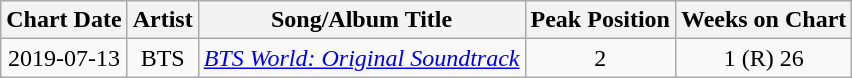<table class="wikitable sortable" style="text-align:center">
<tr>
<th>Chart Date</th>
<th>Artist</th>
<th>Song/Album Title</th>
<th>Peak Position</th>
<th>Weeks on Chart</th>
</tr>
<tr>
<td>2019-07-13</td>
<td>BTS</td>
<td><em><a href='#'>BTS World: Original Soundtrack</a></em></td>
<td>2</td>
<td>1 (R) 26</td>
</tr>
</table>
